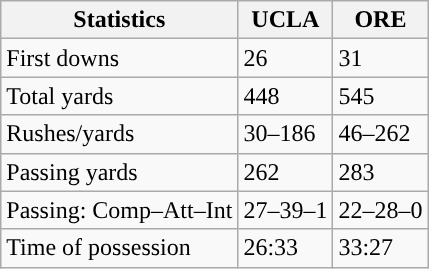<table class="wikitable" style="float: left;">
<tr>
<th>Statistics</th>
<th>UCLA</th>
<th>ORE</th>
</tr>
<tr>
<td>First downs</td>
<td>26</td>
<td>31</td>
</tr>
<tr>
<td>Total yards</td>
<td>448</td>
<td>545</td>
</tr>
<tr>
<td>Rushes/yards</td>
<td>30–186</td>
<td>46–262</td>
</tr>
<tr>
<td>Passing yards</td>
<td>262</td>
<td>283</td>
</tr>
<tr>
<td>Passing: Comp–Att–Int</td>
<td>27–39–1</td>
<td>22–28–0</td>
</tr>
<tr>
<td>Time of possession</td>
<td>26:33</td>
<td>33:27</td>
</tr>
</table>
